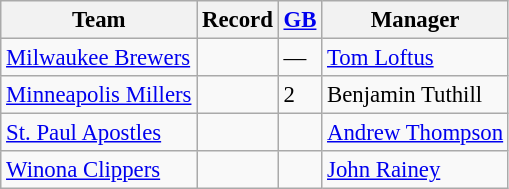<table class="wikitable" style="text-align:left; font-size: 95%;">
<tr>
<th>Team</th>
<th>Record</th>
<th><a href='#'>GB</a></th>
<th>Manager</th>
</tr>
<tr>
<td><a href='#'>Milwaukee Brewers</a></td>
<td></td>
<td>—</td>
<td><a href='#'>Tom Loftus</a></td>
</tr>
<tr>
<td><a href='#'>Minneapolis Millers</a></td>
<td></td>
<td>2</td>
<td>Benjamin Tuthill</td>
</tr>
<tr>
<td><a href='#'>St. Paul Apostles</a></td>
<td></td>
<td></td>
<td><a href='#'>Andrew Thompson</a></td>
</tr>
<tr>
<td><a href='#'>Winona Clippers</a></td>
<td></td>
<td></td>
<td><a href='#'>John Rainey</a></td>
</tr>
</table>
